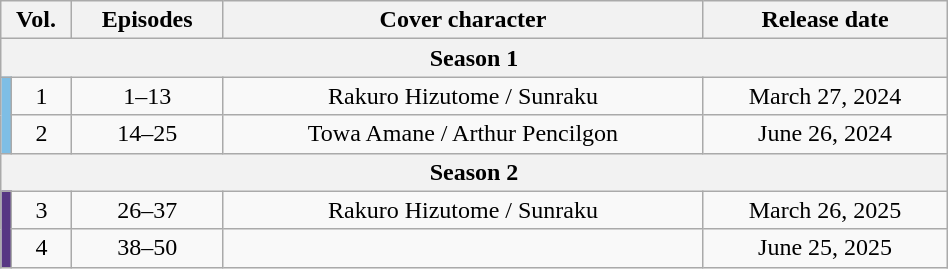<table class="wikitable" style="text-align: center; width: 50%;">
<tr>
<th colspan="2">Vol.</th>
<th>Episodes</th>
<th>Cover character</th>
<th>Release date</th>
</tr>
<tr>
<th colspan="6">Season 1</th>
</tr>
<tr>
<td rowspan="2" width="1%" style="background: #7EBEE5;"></td>
<td>1</td>
<td>1–13</td>
<td>Rakuro Hizutome / Sunraku</td>
<td>March 27, 2024</td>
</tr>
<tr>
<td>2</td>
<td>14–25</td>
<td>Towa Amane / Arthur Pencilgon</td>
<td>June 26, 2024</td>
</tr>
<tr>
<th colspan="6">Season 2</th>
</tr>
<tr>
<td rowspan="2" width="1%" style="background: #573783;"></td>
<td>3</td>
<td>26–37</td>
<td>Rakuro Hizutome / Sunraku</td>
<td>March 26, 2025</td>
</tr>
<tr>
<td>4</td>
<td>38–50</td>
<td></td>
<td>June 25, 2025</td>
</tr>
</table>
